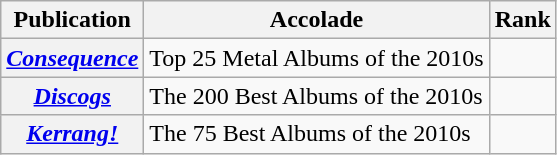<table class="wikitable sortable plainrowheaders">
<tr>
<th>Publication</th>
<th>Accolade</th>
<th>Rank</th>
</tr>
<tr>
<th scope="row"><em><a href='#'>Consequence</a></em></th>
<td>Top 25 Metal Albums of the 2010s</td>
<td></td>
</tr>
<tr>
<th scope="row"><em><a href='#'>Discogs</a></em></th>
<td>The 200 Best Albums of the 2010s</td>
<td></td>
</tr>
<tr>
<th scope="row"><em><a href='#'>Kerrang!</a></em></th>
<td>The 75 Best Albums of the 2010s</td>
<td></td>
</tr>
</table>
